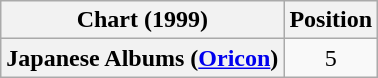<table class="wikitable sortable plainrowheaders">
<tr>
<th scope="col">Chart (1999)</th>
<th scope="col">Position</th>
</tr>
<tr>
<th scope="row">Japanese Albums (<a href='#'>Oricon</a>)</th>
<td align="center">5</td>
</tr>
</table>
